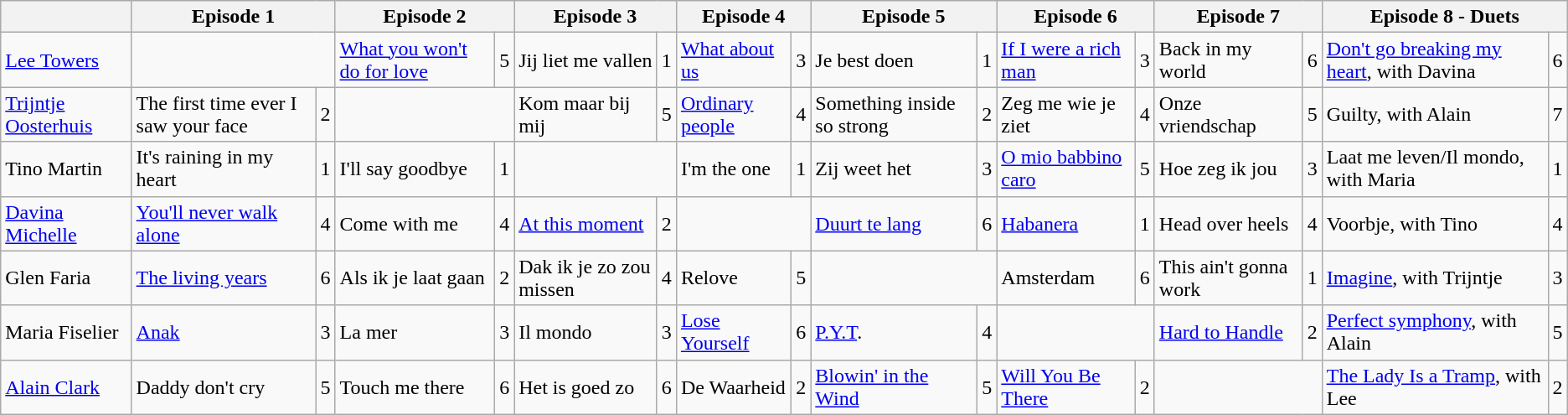<table class="wikitable">
<tr>
<th></th>
<th colspan="2">Episode 1</th>
<th colspan="2">Episode 2</th>
<th colspan="2">Episode 3</th>
<th colspan="2">Episode 4</th>
<th colspan="2">Episode 5</th>
<th colspan="2">Episode 6</th>
<th colspan="2">Episode 7</th>
<th colspan="2">Episode 8 - Duets</th>
</tr>
<tr>
<td><a href='#'>Lee Towers</a></td>
<td colspan="2"></td>
<td><a href='#'>What you won't do for love</a></td>
<td>5</td>
<td>Jij liet me vallen</td>
<td>1</td>
<td><a href='#'>What about us</a></td>
<td>3</td>
<td>Je best doen</td>
<td>1</td>
<td><a href='#'>If I were a rich man</a></td>
<td>3</td>
<td>Back in my world</td>
<td>6</td>
<td><a href='#'>Don't go breaking my heart</a>, with Davina</td>
<td>6</td>
</tr>
<tr>
<td><a href='#'>Trijntje Oosterhuis</a></td>
<td>The first time ever I saw your face</td>
<td>2</td>
<td colspan="2"></td>
<td>Kom maar bij mij</td>
<td>5</td>
<td><a href='#'>Ordinary people</a></td>
<td>4</td>
<td>Something inside so strong</td>
<td>2</td>
<td>Zeg me wie je ziet</td>
<td>4</td>
<td>Onze vriendschap</td>
<td>5</td>
<td>Guilty, with Alain</td>
<td>7</td>
</tr>
<tr>
<td>Tino Martin</td>
<td>It's raining in my heart</td>
<td>1</td>
<td>I'll say goodbye</td>
<td>1</td>
<td colspan="2"></td>
<td>I'm the one</td>
<td>1</td>
<td>Zij weet het</td>
<td>3</td>
<td><a href='#'>O mio babbino caro</a></td>
<td>5</td>
<td>Hoe zeg ik jou</td>
<td>3</td>
<td>Laat me leven/Il mondo, with Maria</td>
<td>1</td>
</tr>
<tr>
<td><a href='#'>Davina Michelle</a></td>
<td><a href='#'>You'll never walk alone</a></td>
<td>4</td>
<td>Come with me</td>
<td>4</td>
<td><a href='#'>At this moment</a></td>
<td>2</td>
<td colspan="2"></td>
<td><a href='#'>Duurt te lang</a></td>
<td>6</td>
<td><a href='#'>Habanera</a></td>
<td>1</td>
<td>Head over heels</td>
<td>4</td>
<td>Voorbje, with Tino</td>
<td>4</td>
</tr>
<tr>
<td>Glen Faria</td>
<td><a href='#'>The living years</a></td>
<td>6</td>
<td>Als ik je laat gaan</td>
<td>2</td>
<td>Dak ik je zo zou missen</td>
<td>4</td>
<td>Relove</td>
<td>5</td>
<td colspan="2"></td>
<td>Amsterdam</td>
<td>6</td>
<td>This ain't gonna work</td>
<td>1</td>
<td><a href='#'>Imagine</a>, with Trijntje</td>
<td>3</td>
</tr>
<tr>
<td>Maria Fiselier</td>
<td><a href='#'>Anak</a></td>
<td>3</td>
<td>La mer</td>
<td>3</td>
<td>Il mondo</td>
<td>3</td>
<td><a href='#'>Lose Yourself</a></td>
<td>6</td>
<td><a href='#'>P.Y.T</a>.</td>
<td>4</td>
<td colspan="2"></td>
<td><a href='#'>Hard to Handle</a></td>
<td>2</td>
<td><a href='#'>Perfect symphony</a>, with Alain</td>
<td>5</td>
</tr>
<tr>
<td><a href='#'>Alain Clark</a></td>
<td>Daddy don't cry</td>
<td>5</td>
<td>Touch me there</td>
<td>6</td>
<td>Het is goed zo</td>
<td>6</td>
<td>De Waarheid</td>
<td>2</td>
<td><a href='#'>Blowin' in the Wind</a></td>
<td>5</td>
<td><a href='#'>Will You Be There</a></td>
<td>2</td>
<td colspan="2"></td>
<td><a href='#'>The Lady Is a Tramp</a>, with Lee</td>
<td>2</td>
</tr>
</table>
